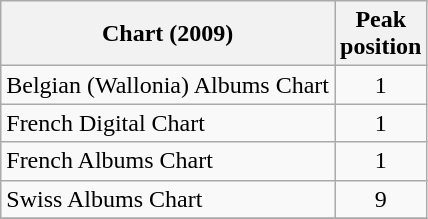<table class="wikitable sortable">
<tr>
<th>Chart (2009)</th>
<th>Peak<br>position</th>
</tr>
<tr>
<td>Belgian (Wallonia) Albums Chart</td>
<td align="center">1</td>
</tr>
<tr>
<td>French Digital Chart</td>
<td align="center">1</td>
</tr>
<tr>
<td>French Albums Chart</td>
<td align="center">1</td>
</tr>
<tr>
<td>Swiss Albums Chart</td>
<td align="center">9</td>
</tr>
<tr>
</tr>
</table>
